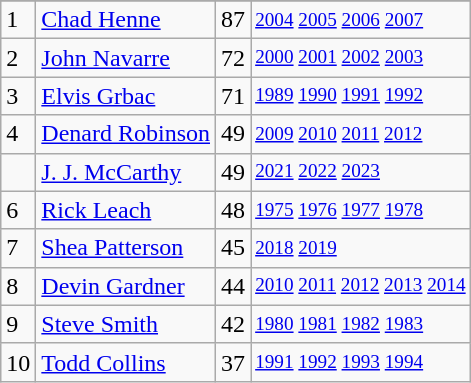<table class="wikitable">
<tr>
</tr>
<tr>
<td>1</td>
<td><a href='#'>Chad Henne</a></td>
<td>87</td>
<td style="font-size:80%;"><a href='#'>2004</a> <a href='#'>2005</a> <a href='#'>2006</a> <a href='#'>2007</a></td>
</tr>
<tr>
<td>2</td>
<td><a href='#'>John Navarre</a></td>
<td>72</td>
<td style="font-size:80%;"><a href='#'>2000</a> <a href='#'>2001</a> <a href='#'>2002</a> <a href='#'>2003</a></td>
</tr>
<tr>
<td>3</td>
<td><a href='#'>Elvis Grbac</a></td>
<td>71</td>
<td style="font-size:80%;"><a href='#'>1989</a> <a href='#'>1990</a> <a href='#'>1991</a> <a href='#'>1992</a></td>
</tr>
<tr>
<td>4</td>
<td><a href='#'>Denard Robinson</a></td>
<td>49</td>
<td style="font-size:80%;"><a href='#'>2009</a> <a href='#'>2010</a> <a href='#'>2011</a> <a href='#'>2012</a></td>
</tr>
<tr>
<td></td>
<td><a href='#'>J. J. McCarthy</a></td>
<td>49</td>
<td style="font-size:80%;"><a href='#'>2021</a> <a href='#'>2022</a> <a href='#'>2023</a></td>
</tr>
<tr>
<td>6</td>
<td><a href='#'>Rick Leach</a></td>
<td>48</td>
<td style="font-size:80%;"><a href='#'>1975</a> <a href='#'>1976</a> <a href='#'>1977</a> <a href='#'>1978</a></td>
</tr>
<tr>
<td>7</td>
<td><a href='#'>Shea Patterson</a></td>
<td>45</td>
<td style="font-size:80%;"><a href='#'>2018</a> <a href='#'>2019</a></td>
</tr>
<tr>
<td>8</td>
<td><a href='#'>Devin Gardner</a></td>
<td>44</td>
<td style="font-size:80%;"><a href='#'>2010</a> <a href='#'>2011</a> <a href='#'>2012</a> <a href='#'>2013</a> <a href='#'>2014</a></td>
</tr>
<tr>
<td>9</td>
<td><a href='#'>Steve Smith</a></td>
<td>42</td>
<td style="font-size:80%;"><a href='#'>1980</a> <a href='#'>1981</a> <a href='#'>1982</a> <a href='#'>1983</a></td>
</tr>
<tr>
<td>10</td>
<td><a href='#'>Todd Collins</a></td>
<td>37</td>
<td style="font-size:80%;"><a href='#'>1991</a> <a href='#'>1992</a> <a href='#'>1993</a> <a href='#'>1994</a></td>
</tr>
</table>
